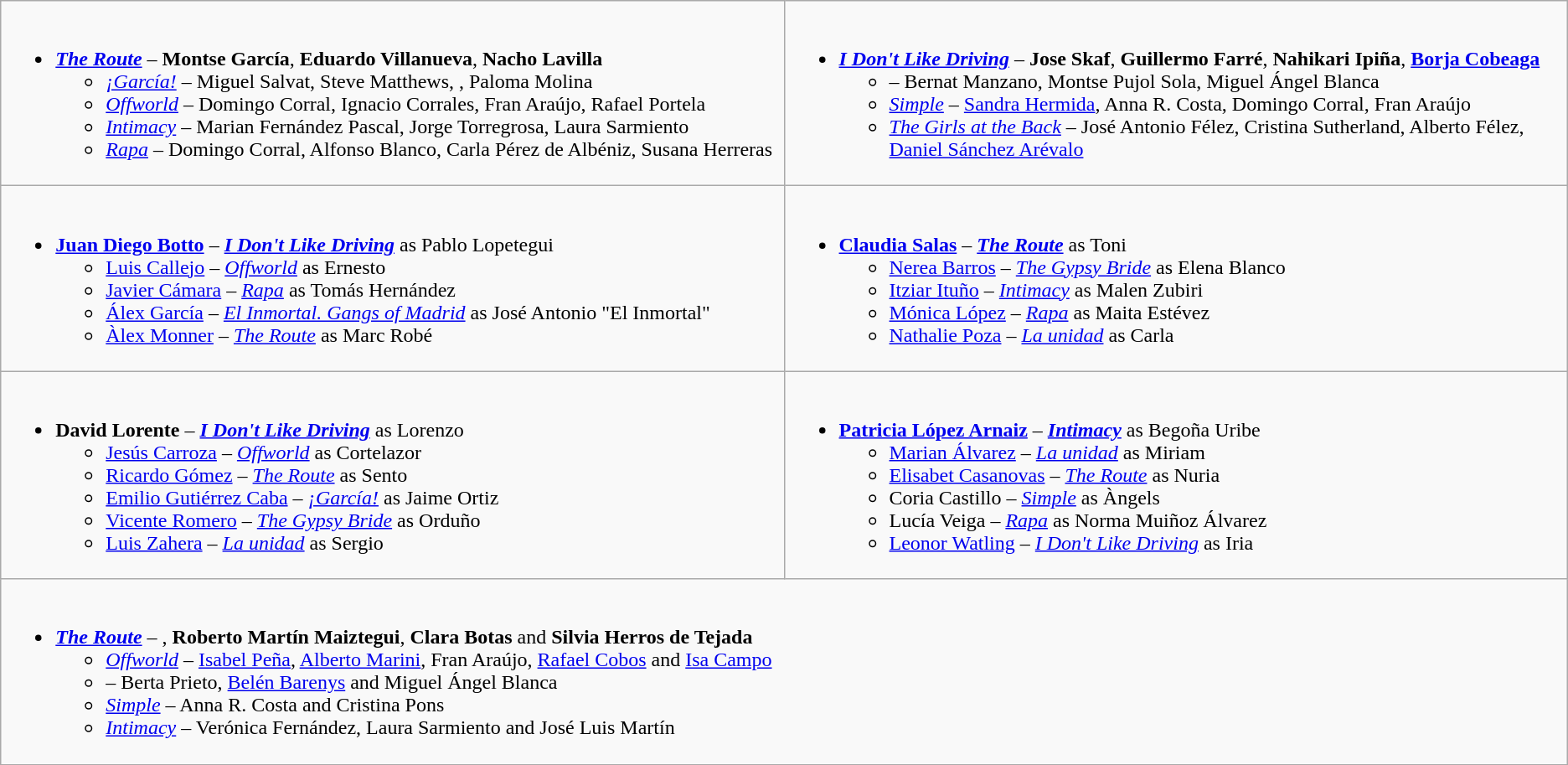<table role="presentation" class=wikitable>
<tr>
<td style="vertical-align:top; width:50%;"><br><ul><li><strong><em><a href='#'>The Route</a></em></strong> – <strong>Montse García</strong>, <strong>Eduardo Villanueva</strong>, <strong>Nacho Lavilla</strong><ul><li><em><a href='#'>¡García!</a></em> – Miguel Salvat, Steve Matthews, , Paloma Molina</li><li><em><a href='#'>Offworld</a></em> – Domingo Corral, Ignacio Corrales, Fran Araújo, Rafael Portela</li><li><em><a href='#'>Intimacy</a></em> – Marian Fernández Pascal, Jorge Torregrosa, Laura Sarmiento</li><li><em><a href='#'>Rapa</a></em> – Domingo Corral, Alfonso Blanco, Carla Pérez de Albéniz, Susana Herreras</li></ul></li></ul></td>
<td style="vertical-align:top; width:50%;"><br><ul><li><strong><em><a href='#'>I Don't Like Driving</a></em></strong> – <strong>Jose Skaf</strong>, <strong>Guillermo Farré</strong>, <strong>Nahikari Ipiña</strong>, <strong><a href='#'>Borja Cobeaga</a></strong><ul><li><em></em> – Bernat Manzano, Montse Pujol Sola, Miguel Ángel Blanca</li><li><em><a href='#'>Simple</a></em> – <a href='#'>Sandra Hermida</a>, Anna R. Costa, Domingo Corral, Fran Araújo</li><li><em><a href='#'>The Girls at the Back</a></em> – José Antonio Félez, Cristina Sutherland, Alberto Félez, <a href='#'>Daniel Sánchez Arévalo</a></li></ul></li></ul></td>
</tr>
<tr>
<td valign="top" style="width="50%"><br><ul><li><strong><a href='#'>Juan Diego Botto</a></strong> – <strong><em><a href='#'>I Don't Like Driving</a></em></strong> as Pablo Lopetegui<ul><li><a href='#'>Luis Callejo</a> – <em><a href='#'>Offworld</a></em> as Ernesto</li><li><a href='#'>Javier Cámara</a> – <em><a href='#'>Rapa</a></em> as Tomás Hernández</li><li><a href='#'>Álex García</a> – <em><a href='#'>El Inmortal. Gangs of Madrid</a></em> as José Antonio "El Inmortal"</li><li><a href='#'>Àlex Monner</a> – <em><a href='#'>The Route</a></em> as Marc Robé</li></ul></li></ul></td>
<td valign="top" style="width="50%"><br><ul><li><strong><a href='#'>Claudia Salas</a></strong> – <strong><em><a href='#'>The Route</a></em></strong> as Toni<ul><li><a href='#'>Nerea Barros</a> – <em><a href='#'>The Gypsy Bride</a></em> as Elena Blanco</li><li><a href='#'>Itziar Ituño</a> – <em><a href='#'>Intimacy</a></em> as Malen Zubiri</li><li><a href='#'>Mónica López</a> – <em><a href='#'>Rapa</a></em> as Maita Estévez</li><li><a href='#'>Nathalie Poza</a> – <em><a href='#'>La unidad</a></em> as Carla</li></ul></li></ul></td>
</tr>
<tr>
<td valign="top" style="width="50%"><br><ul><li><strong>David Lorente</strong> – <strong><em><a href='#'>I Don't Like Driving</a></em></strong> as Lorenzo<ul><li><a href='#'>Jesús Carroza</a> – <em><a href='#'>Offworld</a></em> as Cortelazor</li><li><a href='#'>Ricardo Gómez</a> – <em><a href='#'>The Route</a></em> as Sento</li><li><a href='#'>Emilio Gutiérrez Caba</a> – <em><a href='#'>¡García!</a></em> as Jaime Ortiz</li><li><a href='#'>Vicente Romero</a> – <em><a href='#'>The Gypsy Bride</a></em> as Orduño</li><li><a href='#'>Luis Zahera</a> – <em><a href='#'>La unidad</a></em> as Sergio</li></ul></li></ul></td>
<td valign="top" style="width="50%"><br><ul><li><strong><a href='#'>Patricia López Arnaiz</a></strong> – <strong><em><a href='#'>Intimacy</a></em></strong> as Begoña Uribe<ul><li><a href='#'>Marian Álvarez</a> – <em><a href='#'>La unidad</a></em> as Miriam</li><li><a href='#'>Elisabet Casanovas</a> – <em><a href='#'>The Route</a></em> as Nuria</li><li>Coria Castillo – <em><a href='#'>Simple</a></em> as Àngels</li><li>Lucía Veiga – <em><a href='#'>Rapa</a></em> as Norma Muiñoz Álvarez</li><li><a href='#'>Leonor Watling</a> – <em><a href='#'>I Don't Like Driving</a></em> as Iria</li></ul></li></ul></td>
</tr>
<tr>
<td valign="top" style="width="100%" colspan = "2"><br><ul><li><strong><em><a href='#'>The Route</a></em></strong> – <strong></strong>, <strong>Roberto Martín Maiztegui</strong>, <strong>Clara Botas</strong> and <strong>Silvia Herros de Tejada</strong><ul><li><em><a href='#'>Offworld</a></em> – <a href='#'>Isabel Peña</a>, <a href='#'>Alberto Marini</a>, Fran Araújo, <a href='#'>Rafael Cobos</a> and <a href='#'>Isa Campo</a></li><li><em></em> – Berta Prieto, <a href='#'>Belén Barenys</a> and Miguel Ángel Blanca</li><li><em><a href='#'>Simple</a></em> – Anna R. Costa and Cristina Pons</li><li><em><a href='#'>Intimacy</a></em> – Verónica Fernández, Laura Sarmiento and José Luis Martín</li></ul></li></ul></td>
</tr>
<tr>
</tr>
</table>
